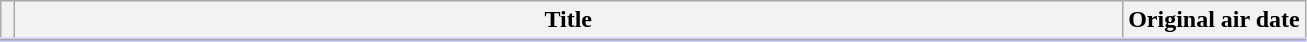<table class="wikitable">
<tr style="border-bottom: 3px solid #CCF;">
<th style="width:1%;"></th>
<th>Title</th>
<th style="width:14%;">Original air date</th>
</tr>
<tr>
</tr>
</table>
